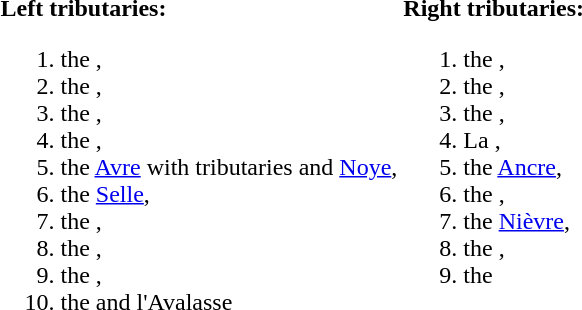<table>
<tr valign="top">
<td><br><strong>Left tributaries:</strong><ol><li>the ,</li><li>the ,</li><li>the ,</li><li>the ,</li><li>the <a href='#'>Avre</a> with tributaries  and <a href='#'>Noye</a>,</li><li>the <a href='#'>Selle</a>,</li><li>the ,</li><li>the ,</li><li>the ,</li><li>the  and l'Avalasse</li></ol></td>
<td><br><strong>Right tributaries:</strong><ol><li>the ,</li><li>the ,</li><li>the ,</li><li>La ,</li><li>the <a href='#'>Ancre</a>,</li><li>the ,</li><li>the <a href='#'>Nièvre</a>,</li><li>the ,</li><li>the </li></ol></td>
</tr>
</table>
